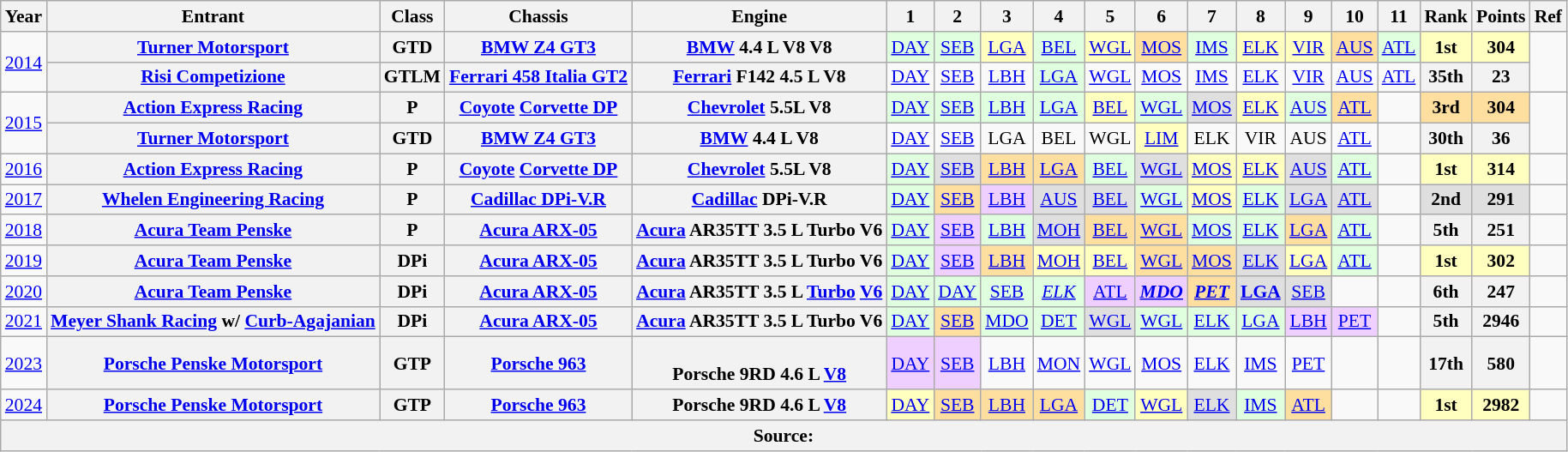<table class="wikitable" style="text-align:center; font-size:90%">
<tr>
<th>Year</th>
<th>Entrant</th>
<th>Class</th>
<th>Chassis</th>
<th>Engine</th>
<th>1</th>
<th>2</th>
<th>3</th>
<th>4</th>
<th>5</th>
<th>6</th>
<th>7</th>
<th>8</th>
<th>9</th>
<th>10</th>
<th>11</th>
<th>Rank</th>
<th>Points</th>
<th>Ref</th>
</tr>
<tr>
<td rowspan=2><a href='#'>2014</a></td>
<th><a href='#'>Turner Motorsport</a></th>
<th>GTD</th>
<th><a href='#'>BMW Z4 GT3</a></th>
<th><a href='#'>BMW</a> 4.4 L V8 V8</th>
<td style="background:#DFFFDF;"><a href='#'>DAY</a><br></td>
<td style="background:#DFFFDF;"><a href='#'>SEB</a><br></td>
<td style="background:#FFFFBF;"><a href='#'>LGA</a><br></td>
<td style="background:#DFFFDF;"><a href='#'>BEL</a><br></td>
<td style="background:#FFFFBF;"><a href='#'>WGL</a><br></td>
<td style="background:#FFDF9F;"><a href='#'>MOS</a><br></td>
<td style="background:#DFFFDF;"><a href='#'>IMS</a><br></td>
<td style="background:#FFFFBF;"><a href='#'>ELK</a><br></td>
<td style="background:#FFFFBF;"><a href='#'>VIR</a><br></td>
<td style="background:#FFDF9F;"><a href='#'>AUS</a><br></td>
<td style="background:#DFFFDF;"><a href='#'>ATL</a><br></td>
<th style="background:#FFFFBF;">1st</th>
<th style="background:#FFFFBF;">304</th>
<td rowspan="2"></td>
</tr>
<tr>
<th><a href='#'>Risi Competizione</a></th>
<th>GTLM</th>
<th><a href='#'>Ferrari 458 Italia GT2</a></th>
<th><a href='#'>Ferrari</a> F142 4.5 L V8</th>
<td><a href='#'>DAY</a><br></td>
<td><a href='#'>SEB</a><br></td>
<td style="background:#;"><a href='#'>LBH</a><br></td>
<td style="background:#DFFFDF;"><a href='#'>LGA</a><br></td>
<td><a href='#'>WGL</a><br></td>
<td><a href='#'>MOS</a><br></td>
<td><a href='#'>IMS</a><br></td>
<td><a href='#'>ELK</a><br></td>
<td><a href='#'>VIR</a><br></td>
<td><a href='#'>AUS</a><br></td>
<td><a href='#'>ATL</a><br></td>
<th>35th</th>
<th>23</th>
</tr>
<tr>
<td rowspan=2><a href='#'>2015</a></td>
<th><a href='#'>Action Express Racing</a></th>
<th>P</th>
<th><a href='#'>Coyote</a> <a href='#'>Corvette DP</a></th>
<th><a href='#'>Chevrolet</a> 5.5L V8</th>
<td style="background:#DFFFDF;"><a href='#'>DAY</a><br></td>
<td style="background:#DFFFDF;"><a href='#'>SEB</a><br></td>
<td style="background:#DFFFDF;"><a href='#'>LBH</a><br></td>
<td style="background:#DFFFDF;"><a href='#'>LGA</a><br></td>
<td style="background:#FFFFBF;"><a href='#'>BEL</a><br></td>
<td style="background:#DFFFDF;"><a href='#'>WGL</a><br></td>
<td style="background:#dfdfdf;"><a href='#'>MOS</a><br></td>
<td style="background:#FFFFBF;"><a href='#'>ELK</a><br></td>
<td style="background:#DFFFDF;"><a href='#'>AUS</a><br></td>
<td style="background:#FFDF9F;"><a href='#'>ATL</a><br></td>
<td></td>
<th style="background:#FFDF9F;">3rd</th>
<th style="background:#FFDF9F;">304</th>
<td rowspan="2"></td>
</tr>
<tr>
<th><a href='#'>Turner Motorsport</a></th>
<th>GTD</th>
<th><a href='#'>BMW Z4 GT3</a></th>
<th><a href='#'>BMW</a> 4.4 L V8</th>
<td><a href='#'>DAY</a><br></td>
<td><a href='#'>SEB</a><br></td>
<td>LGA<br></td>
<td>BEL<br></td>
<td>WGL<br></td>
<td style="background:#FFFFBF;"><a href='#'>LIM</a><br></td>
<td>ELK<br></td>
<td>VIR<br></td>
<td>AUS<br></td>
<td><a href='#'>ATL</a><br></td>
<td></td>
<th>30th</th>
<th>36</th>
</tr>
<tr>
<td rowspan=1><a href='#'>2016</a></td>
<th><a href='#'>Action Express Racing</a></th>
<th>P</th>
<th><a href='#'>Coyote</a> <a href='#'>Corvette DP</a></th>
<th><a href='#'>Chevrolet</a> 5.5L V8</th>
<td style="background:#DFFFDF;"><a href='#'>DAY</a><br></td>
<td style="background:#dfdfdf;"><a href='#'>SEB</a><br></td>
<td style="background:#FFDF9F;"><a href='#'>LBH</a><br></td>
<td style="background:#FFDF9F;"><a href='#'>LGA</a><br></td>
<td style="background:#DFFFDF;"><a href='#'>BEL</a><br></td>
<td style="background:#dfdfdf;"><a href='#'>WGL</a><br></td>
<td style="background:#FFFFBF;"><a href='#'>MOS</a><br></td>
<td style="background:#FFFFBF;"><a href='#'>ELK</a><br></td>
<td style="background:#dfdfdf;"><a href='#'>AUS</a><br></td>
<td style="background:#DFFFDF;"><a href='#'>ATL</a><br></td>
<td></td>
<th style="background:#FFFFBF;">1st</th>
<th style="background:#FFFFBF;">314</th>
<td></td>
</tr>
<tr>
<td rowspan=1><a href='#'>2017</a></td>
<th><a href='#'>Whelen Engineering Racing</a></th>
<th>P</th>
<th><a href='#'>Cadillac DPi-V.R</a></th>
<th><a href='#'>Cadillac</a> DPi-V.R</th>
<td style="background:#DFFFDF;"><a href='#'>DAY</a><br></td>
<td style="background:#FFDF9F;"><a href='#'>SEB</a><br></td>
<td style="background:#efcfff;"><a href='#'>LBH</a><br></td>
<td style="background:#dfdfdf;"><a href='#'>AUS</a><br></td>
<td style="background:#dfdfdf;"><a href='#'>BEL</a><br></td>
<td style="background:#DFFFDF;"><a href='#'>WGL</a><br></td>
<td style="background:#FFFFBF;"><a href='#'>MOS</a><br></td>
<td style="background:#DFFFDF;"><a href='#'>ELK</a><br></td>
<td style="background:#dfdfdf;"><a href='#'>LGA</a><br></td>
<td style="background:#dfdfdf;"><a href='#'>ATL</a><br></td>
<td></td>
<th style="background:#dfdfdf;">2nd</th>
<th style="background:#dfdfdf;">291</th>
<td></td>
</tr>
<tr>
<td rowspan=1><a href='#'>2018</a></td>
<th><a href='#'>Acura Team Penske</a></th>
<th>P</th>
<th><a href='#'>Acura ARX-05</a></th>
<th><a href='#'>Acura</a> AR35TT 3.5 L Turbo V6</th>
<td style="background:#DFFFDF;"><a href='#'>DAY</a><br></td>
<td style="background:#efcfff;"><a href='#'>SEB</a><br></td>
<td style="background:#DFFFDF;"><a href='#'>LBH</a><br></td>
<td style="background:#dfdfdf;"><a href='#'>MOH</a><br></td>
<td style="background:#FFDF9F;"><a href='#'>BEL</a><br></td>
<td style="background:#FFDF9F;"><a href='#'>WGL</a><br></td>
<td style="background:#DFFFDF;"><a href='#'>MOS</a><br></td>
<td style="background:#DFFFDF;"><a href='#'>ELK</a><br></td>
<td style="background:#FFDF9F;"><a href='#'>LGA</a><br></td>
<td style="background:#DFFFDF;"><a href='#'>ATL</a><br></td>
<td></td>
<th>5th</th>
<th>251</th>
<td></td>
</tr>
<tr>
<td><a href='#'>2019</a></td>
<th><a href='#'>Acura Team Penske</a></th>
<th>DPi</th>
<th><a href='#'>Acura ARX-05</a></th>
<th><a href='#'>Acura</a> AR35TT 3.5 L Turbo V6</th>
<td style="background:#dfffdf;"><a href='#'>DAY</a><br></td>
<td style="background:#efcfff;"><a href='#'>SEB</a><br></td>
<td style="background:#ffdf9f;"><a href='#'>LBH</a><br></td>
<td style="background:#FFFFBF;"><a href='#'>MOH</a><br></td>
<td style="background:#FFFFBF;"><a href='#'>BEL</a><br></td>
<td style="background:#ffdf9f;"><a href='#'>WGL</a><br></td>
<td style="background:#ffdf9f;"><a href='#'>MOS</a><br></td>
<td style="background:#dfdfdf;"><a href='#'>ELK</a><br></td>
<td style="background:#FFFFBF;"><a href='#'>LGA</a><br></td>
<td style="background:#dfffdf;"><a href='#'>ATL</a><br></td>
<td></td>
<th style="background:#FFFFBF;">1st</th>
<th style="background:#FFFFBF;">302</th>
<td></td>
</tr>
<tr>
<td><a href='#'>2020</a></td>
<th><a href='#'>Acura Team Penske</a></th>
<th>DPi</th>
<th><a href='#'>Acura ARX-05</a></th>
<th><a href='#'>Acura</a> AR35TT 3.5 L <a href='#'>Turbo</a> <a href='#'>V6</a></th>
<td style="background:#DFFFDF;"><a href='#'>DAY</a><br></td>
<td style="background:#DFFFDF;"><a href='#'>DAY</a><br></td>
<td style="background:#DFFFDF;"><a href='#'>SEB</a><br></td>
<td style="background:#DFFFDF;"><em><a href='#'>ELK</a></em><br></td>
<td style="background:#EFCFFF;"><a href='#'>ATL</a><br></td>
<td style="background:#EFCFFF;"><strong><em><a href='#'>MDO</a></em></strong><br></td>
<td style="background:#FFDF9F;"><strong><em><a href='#'>PET</a></em></strong><br></td>
<td style="background:#DFDFDF;"><strong><a href='#'>LGA</a></strong><br></td>
<td style="background:#DFDFDF;"><a href='#'>SEB</a><br></td>
<td></td>
<td></td>
<th>6th</th>
<th>247</th>
<td></td>
</tr>
<tr>
<td><a href='#'>2021</a></td>
<th><a href='#'>Meyer Shank Racing</a> w/ <a href='#'>Curb-Agajanian</a></th>
<th>DPi</th>
<th><a href='#'>Acura ARX-05</a></th>
<th><a href='#'>Acura</a> AR35TT 3.5 L Turbo V6</th>
<td style="background:#DFFFDF;"><a href='#'>DAY</a><br></td>
<td style="background:#FFDF9F;"><a href='#'>SEB</a><br></td>
<td style="background:#DFFFDF;"><a href='#'>MDO</a><br></td>
<td style="background:#DFFFDF;"><a href='#'>DET</a><br></td>
<td style="background:#DFDFDF;"><a href='#'>WGL</a><br></td>
<td style="background:#DFFFDF;"><a href='#'>WGL</a><br></td>
<td style="background:#DFFFDF;"><a href='#'>ELK</a><br></td>
<td style="background:#DFFFDF;"><a href='#'>LGA</a><br></td>
<td style="background:#EFCFFF;"><a href='#'>LBH</a><br></td>
<td style="background:#EFCFFF;"><a href='#'>PET</a><br></td>
<td></td>
<th>5th</th>
<th>2946</th>
<td></td>
</tr>
<tr>
<td><a href='#'>2023</a></td>
<th><a href='#'>Porsche Penske Motorsport</a></th>
<th>GTP</th>
<th><a href='#'>Porsche 963</a></th>
<th><br>Porsche 9RD 4.6 L <a href='#'>V8</a></th>
<td style="background:#EFCFFF;"><a href='#'>DAY</a><br></td>
<td style="background:#EFCFFF;"><a href='#'>SEB</a><br></td>
<td><a href='#'>LBH</a><br></td>
<td><a href='#'>MON</a><br></td>
<td><a href='#'>WGL</a><br></td>
<td><a href='#'>MOS</a><br></td>
<td><a href='#'>ELK</a><br></td>
<td><a href='#'>IMS</a></td>
<td><a href='#'>PET</a><br></td>
<td></td>
<td></td>
<th>17th</th>
<th>580</th>
<td></td>
</tr>
<tr>
<td><a href='#'>2024</a></td>
<th><a href='#'>Porsche Penske Motorsport</a></th>
<th>GTP</th>
<th><a href='#'>Porsche 963</a></th>
<th>Porsche 9RD 4.6 L <a href='#'>V8</a></th>
<td style="background:#FFFFBF;"><a href='#'>DAY</a><br></td>
<td style="background:#ffdf9f;"><a href='#'>SEB</a><br> </td>
<td style="background:#ffdf9f;"><a href='#'>LBH</a><br> </td>
<td style="background:#ffdf9f;"><a href='#'>LGA</a><br> </td>
<td style="background:#dfffdf;"><a href='#'>DET</a><br></td>
<td style="background:#FFFFBF;"><a href='#'>WGL</a><br></td>
<td style="background:#DFDFDF;"><a href='#'>ELK</a><br></td>
<td style="background:#DFFFDF;"><a href='#'>IMS</a><br></td>
<td style="background:#FFDF9F;"><a href='#'>ATL</a><br></td>
<td></td>
<td></td>
<th style="background:#FFFFBF;">1st</th>
<th style="background:#FFFFBF;">2982</th>
<td></td>
</tr>
<tr>
<th colspan="19">Source:</th>
</tr>
</table>
